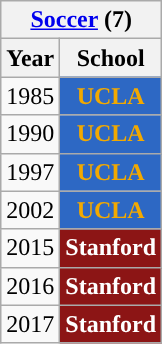<table class="wikitable">
<tr>
<th colspan=2><a href='#'>Soccer</a> (7)</th>
</tr>
<tr>
<th>Year</th>
<th>School</th>
</tr>
<tr>
<td>1985</td>
<th style="background:#2D68C4; color:#F2A900;">UCLA</th>
</tr>
<tr>
<td>1990</td>
<th style="background:#2D68C4; color:#F2A900;">UCLA</th>
</tr>
<tr>
<td>1997</td>
<th style="background:#2D68C4; color:#F2A900;">UCLA</th>
</tr>
<tr>
<td>2002</td>
<th style="background:#2D68C4; color:#F2A900;">UCLA</th>
</tr>
<tr>
<td>2015</td>
<th style="background:#8C1515; color:#FFFFFF;">Stanford</th>
</tr>
<tr>
<td>2016</td>
<th style="background:#8C1515; color:#FFFFFF;">Stanford</th>
</tr>
<tr>
<td>2017</td>
<th style="background:#8C1515; color:#FFFFFF;">Stanford</th>
</tr>
</table>
